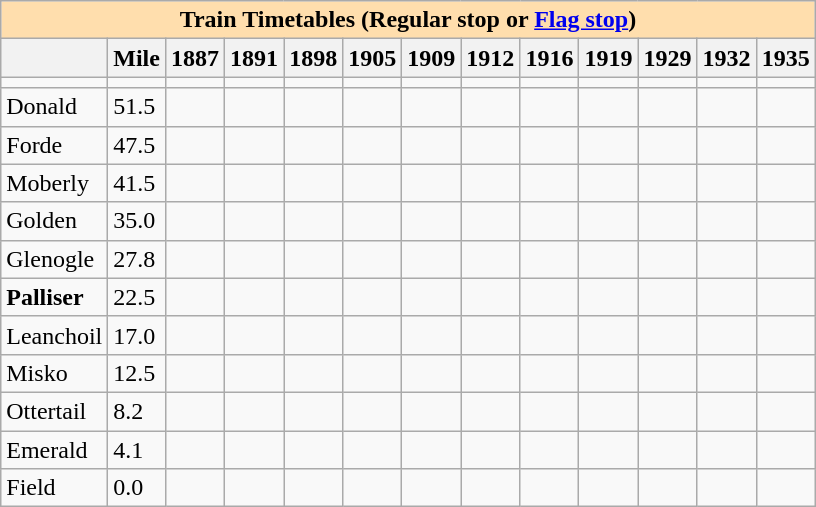<table class="wikitable">
<tr>
<th colspan="13" style="background:#ffdead;">Train Timetables (Regular stop or <a href='#'>Flag stop</a>)</th>
</tr>
<tr>
<th></th>
<th>Mile</th>
<th>1887</th>
<th>1891</th>
<th>1898</th>
<th>1905</th>
<th>1909</th>
<th>1912</th>
<th>1916</th>
<th>1919</th>
<th>1929</th>
<th>1932</th>
<th>1935</th>
</tr>
<tr>
<td></td>
<td></td>
<td></td>
<td></td>
<td></td>
<td></td>
<td></td>
<td></td>
<td></td>
<td></td>
<td></td>
<td></td>
<td></td>
</tr>
<tr>
<td>Donald</td>
<td>51.5</td>
<td></td>
<td></td>
<td></td>
<td></td>
<td></td>
<td></td>
<td></td>
<td></td>
<td></td>
<td></td>
<td></td>
</tr>
<tr>
<td>Forde</td>
<td>47.5</td>
<td></td>
<td></td>
<td></td>
<td></td>
<td></td>
<td></td>
<td></td>
<td></td>
<td></td>
<td></td>
<td></td>
</tr>
<tr>
<td>Moberly</td>
<td>41.5</td>
<td></td>
<td></td>
<td></td>
<td></td>
<td></td>
<td></td>
<td></td>
<td></td>
<td></td>
<td></td>
<td></td>
</tr>
<tr>
<td>Golden</td>
<td>35.0</td>
<td></td>
<td></td>
<td></td>
<td></td>
<td></td>
<td></td>
<td></td>
<td></td>
<td></td>
<td></td>
<td></td>
</tr>
<tr>
<td>Glenogle</td>
<td>27.8</td>
<td></td>
<td></td>
<td></td>
<td></td>
<td></td>
<td></td>
<td></td>
<td></td>
<td></td>
<td></td>
<td></td>
</tr>
<tr>
<td><strong>Palliser</strong></td>
<td>22.5</td>
<td></td>
<td></td>
<td></td>
<td></td>
<td></td>
<td></td>
<td></td>
<td></td>
<td></td>
<td></td>
<td></td>
</tr>
<tr>
<td>Leanchoil</td>
<td>17.0</td>
<td></td>
<td></td>
<td></td>
<td></td>
<td></td>
<td></td>
<td></td>
<td></td>
<td></td>
<td></td>
<td></td>
</tr>
<tr>
<td>Misko</td>
<td>12.5</td>
<td></td>
<td></td>
<td></td>
<td></td>
<td></td>
<td></td>
<td></td>
<td></td>
<td></td>
<td></td>
<td></td>
</tr>
<tr>
<td>Ottertail</td>
<td>8.2</td>
<td></td>
<td></td>
<td></td>
<td></td>
<td></td>
<td></td>
<td></td>
<td></td>
<td></td>
<td></td>
<td></td>
</tr>
<tr>
<td>Emerald</td>
<td>4.1</td>
<td></td>
<td></td>
<td></td>
<td></td>
<td></td>
<td></td>
<td></td>
<td></td>
<td></td>
<td></td>
<td></td>
</tr>
<tr>
<td>Field</td>
<td>0.0</td>
<td></td>
<td></td>
<td></td>
<td></td>
<td></td>
<td></td>
<td></td>
<td></td>
<td></td>
<td></td>
<td></td>
</tr>
</table>
